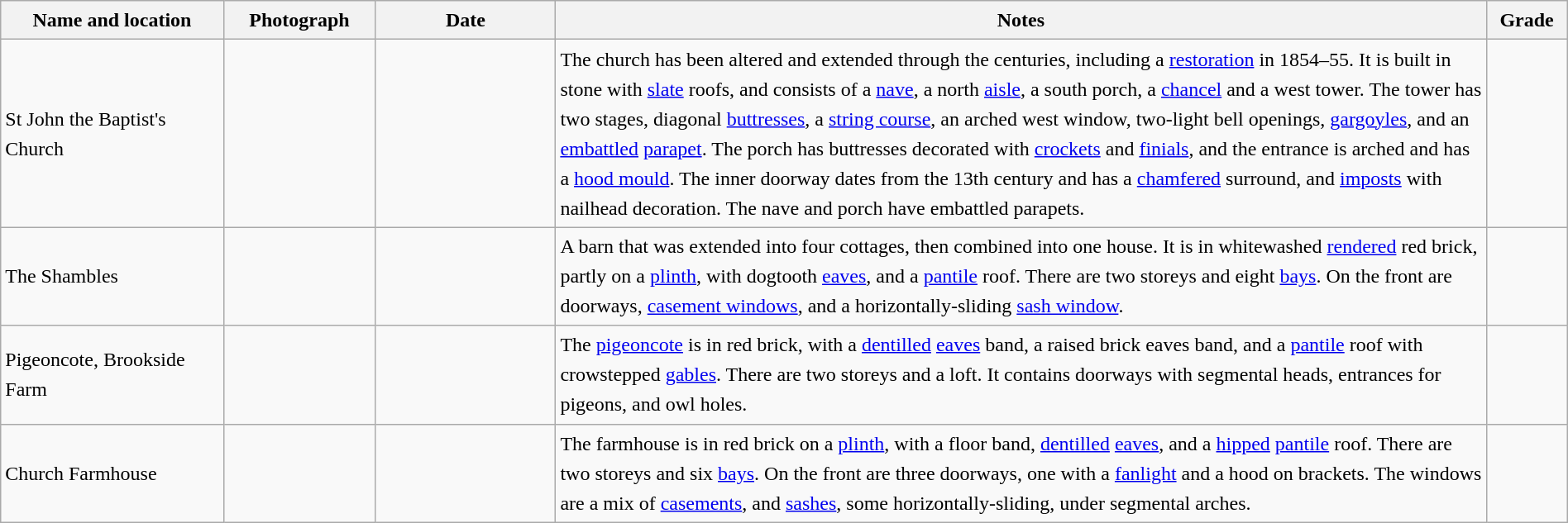<table class="wikitable sortable plainrowheaders" style="width:100%; border:0px; text-align:left; line-height:150%">
<tr>
<th scope="col"  style="width:150px">Name and location</th>
<th scope="col"  style="width:100px" class="unsortable">Photograph</th>
<th scope="col"  style="width:120px">Date</th>
<th scope="col"  style="width:650px" class="unsortable">Notes</th>
<th scope="col"  style="width:50px">Grade</th>
</tr>
<tr>
<td>St John the Baptist's Church<br><small></small></td>
<td></td>
<td align="center"></td>
<td>The church has been altered and extended through the centuries, including a <a href='#'>restoration</a> in 1854–55.  It is built in stone with <a href='#'>slate</a> roofs, and consists of a <a href='#'>nave</a>, a north <a href='#'>aisle</a>, a south porch, a <a href='#'>chancel</a> and a west tower.  The tower has two stages, diagonal <a href='#'>buttresses</a>, a <a href='#'>string course</a>, an arched west window, two-light bell openings, <a href='#'>gargoyles</a>, and an <a href='#'>embattled</a> <a href='#'>parapet</a>.  The porch has buttresses decorated with <a href='#'>crockets</a> and <a href='#'>finials</a>, and the entrance is arched and has a <a href='#'>hood mould</a>.  The inner doorway dates from the 13th century and has a <a href='#'>chamfered</a> surround, and <a href='#'>imposts</a> with nailhead decoration.  The nave and porch have embattled parapets.</td>
<td align="center" ></td>
</tr>
<tr>
<td>The Shambles<br><small></small></td>
<td></td>
<td align="center"></td>
<td>A barn that was extended into four cottages, then combined into one house.  It is in whitewashed <a href='#'>rendered</a> red brick, partly on a <a href='#'>plinth</a>, with dogtooth <a href='#'>eaves</a>, and a <a href='#'>pantile</a> roof.  There are two storeys and eight <a href='#'>bays</a>.  On the front are doorways, <a href='#'>casement windows</a>, and a horizontally-sliding <a href='#'>sash window</a>.</td>
<td align="center" ></td>
</tr>
<tr>
<td>Pigeoncote, Brookside Farm<br><small></small></td>
<td></td>
<td align="center"></td>
<td>The <a href='#'>pigeoncote</a> is in red brick, with a <a href='#'>dentilled</a> <a href='#'>eaves</a> band, a raised brick eaves band, and a <a href='#'>pantile</a> roof with crowstepped <a href='#'>gables</a>.  There are two storeys and a loft.  It contains doorways with segmental heads, entrances for pigeons, and owl holes.</td>
<td align="center" ></td>
</tr>
<tr>
<td>Church Farmhouse<br><small></small></td>
<td></td>
<td align="center"></td>
<td>The farmhouse is in red brick on a <a href='#'>plinth</a>, with a floor band, <a href='#'>dentilled</a> <a href='#'>eaves</a>, and a <a href='#'>hipped</a> <a href='#'>pantile</a> roof.  There are two storeys and six <a href='#'>bays</a>.  On the front are three doorways, one with a <a href='#'>fanlight</a> and a hood on brackets.  The windows are a mix of <a href='#'>casements</a>, and <a href='#'>sashes</a>, some horizontally-sliding, under segmental arches.</td>
<td align="center" ></td>
</tr>
<tr>
</tr>
</table>
